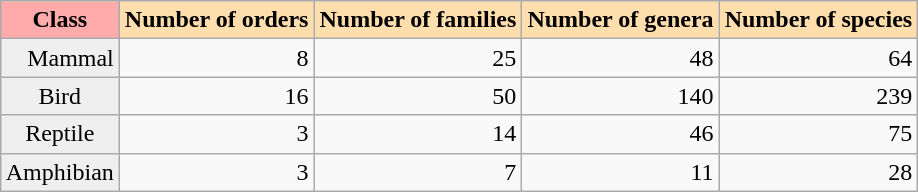<table class="wikitable" style="margin:2em auto;">
<tr>
<th style="background:#ffabac;">Class</th>
<th style="background:#ffdead;">Number of orders</th>
<th style="background:#ffdead;">Number of families</th>
<th style="background:#ffdead;">Number of genera</th>
<th style="background:#ffdead;">Number of species</th>
</tr>
<tr>
<td rowspan="1" style="background:#efefef;"  align="right">Mammal</td>
<td align="right">8</td>
<td align="right">25</td>
<td align="right">48</td>
<td align="right">64</td>
</tr>
<tr>
<td rowspan="1" style="background:#efefef;"  align="center">Bird</td>
<td align="right">16</td>
<td align="right">50</td>
<td align="right">140</td>
<td align="right">239</td>
</tr>
<tr>
<td rowspan="1" style="background:#efefef;"  align="center">Reptile</td>
<td align="right">3</td>
<td align="right">14</td>
<td align="right">46</td>
<td align="right">75</td>
</tr>
<tr>
<td rowspan="1" style="background:#efefef;"  align="center">Amphibian</td>
<td align="right">3</td>
<td align="right">7</td>
<td align="right">11</td>
<td align="right">28</td>
</tr>
</table>
